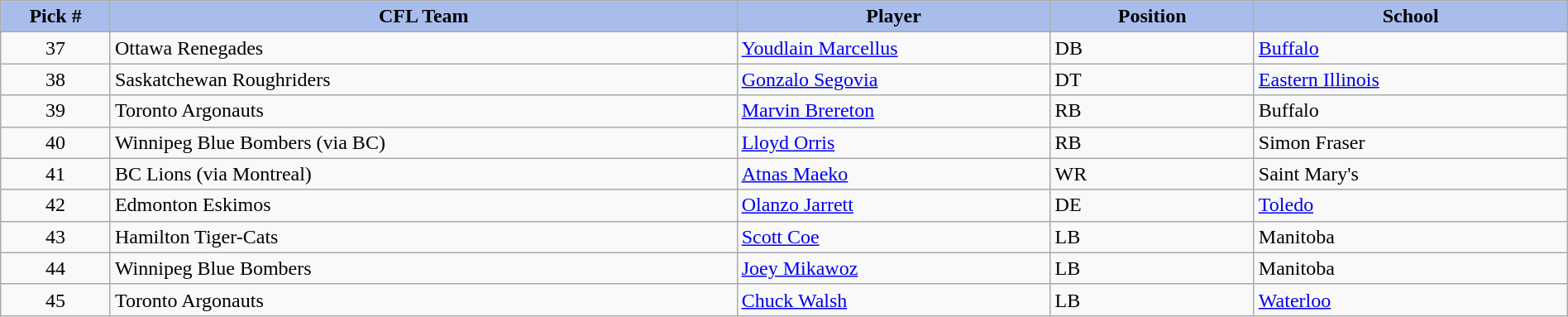<table class="wikitable" border="1" style="width: 100%">
<tr>
<th style="background:#a8bdec;" width=7%>Pick #</th>
<th width=40% style="background:#a8bdec;">CFL Team</th>
<th width=20% style="background:#a8bdec;">Player</th>
<th width=13% style="background:#a8bdec;">Position</th>
<th width=20% style="background:#a8bdec;">School</th>
</tr>
<tr>
<td align=center>37</td>
<td>Ottawa Renegades</td>
<td><a href='#'>Youdlain Marcellus</a></td>
<td>DB</td>
<td><a href='#'>Buffalo</a></td>
</tr>
<tr>
<td align=center>38</td>
<td>Saskatchewan Roughriders</td>
<td><a href='#'>Gonzalo Segovia</a></td>
<td>DT</td>
<td><a href='#'>Eastern Illinois</a></td>
</tr>
<tr>
<td align=center>39</td>
<td>Toronto Argonauts</td>
<td><a href='#'>Marvin Brereton</a></td>
<td>RB</td>
<td>Buffalo</td>
</tr>
<tr>
<td align=center>40</td>
<td>Winnipeg Blue Bombers (via BC)</td>
<td><a href='#'>Lloyd Orris</a></td>
<td>RB</td>
<td>Simon Fraser</td>
</tr>
<tr>
<td align=center>41</td>
<td>BC Lions (via Montreal)</td>
<td><a href='#'>Atnas Maeko</a></td>
<td>WR</td>
<td>Saint Mary's</td>
</tr>
<tr>
<td align=center>42</td>
<td>Edmonton Eskimos</td>
<td><a href='#'>Olanzo Jarrett</a></td>
<td>DE</td>
<td><a href='#'>Toledo</a></td>
</tr>
<tr>
<td align=center>43</td>
<td>Hamilton Tiger-Cats</td>
<td><a href='#'>Scott Coe</a></td>
<td>LB</td>
<td>Manitoba</td>
</tr>
<tr>
<td align=center>44</td>
<td>Winnipeg Blue Bombers</td>
<td><a href='#'>Joey Mikawoz</a></td>
<td>LB</td>
<td>Manitoba</td>
</tr>
<tr>
<td align=center>45</td>
<td>Toronto Argonauts</td>
<td><a href='#'>Chuck Walsh</a></td>
<td>LB</td>
<td><a href='#'>Waterloo</a></td>
</tr>
</table>
